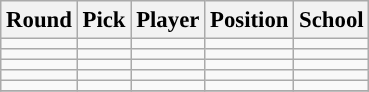<table class="wikitable" style="font-size: 95%;">
<tr>
<th scope="col">Round</th>
<th scope="col">Pick</th>
<th scope="col">Player</th>
<th scope="col">Position</th>
<th scope="col">School</th>
</tr>
<tr align="center">
<td align=center></td>
<td></td>
<td></td>
<td></td>
<td></td>
</tr>
<tr align="center">
<td align=center></td>
<td></td>
<td></td>
<td></td>
<td></td>
</tr>
<tr align="center">
<td align=center></td>
<td></td>
<td></td>
<td></td>
<td></td>
</tr>
<tr align="center">
<td align=center></td>
<td></td>
<td></td>
<td></td>
<td></td>
</tr>
<tr align="center">
<td align=center></td>
<td></td>
<td></td>
<td></td>
<td></td>
</tr>
<tr>
</tr>
</table>
